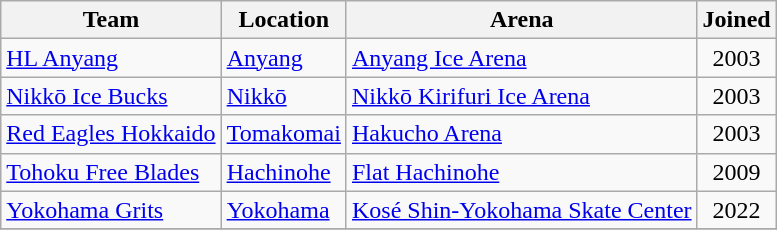<table class="wikitable" style; text-align:left">
<tr>
<th>Team</th>
<th>Location</th>
<th>Arena</th>
<th>Joined</th>
</tr>
<tr>
<td><a href='#'>HL Anyang</a></td>
<td> <a href='#'>Anyang</a></td>
<td><a href='#'>Anyang Ice Arena</a></td>
<td align=center>2003</td>
</tr>
<tr>
<td><a href='#'>Nikkō Ice Bucks</a></td>
<td> <a href='#'>Nikkō</a></td>
<td><a href='#'>Nikkō Kirifuri Ice Arena</a></td>
<td align=center>2003</td>
</tr>
<tr>
<td><a href='#'>Red Eagles Hokkaido</a></td>
<td> <a href='#'>Tomakomai</a></td>
<td><a href='#'>Hakucho Arena</a></td>
<td align=center>2003</td>
</tr>
<tr>
<td><a href='#'>Tohoku Free Blades</a></td>
<td> <a href='#'>Hachinohe</a></td>
<td><a href='#'>Flat Hachinohe</a></td>
<td align=center>2009</td>
</tr>
<tr>
<td><a href='#'>Yokohama Grits</a></td>
<td> <a href='#'>Yokohama</a></td>
<td><a href='#'>Kosé Shin-Yokohama Skate Center</a></td>
<td align=center>2022</td>
</tr>
<tr>
</tr>
</table>
